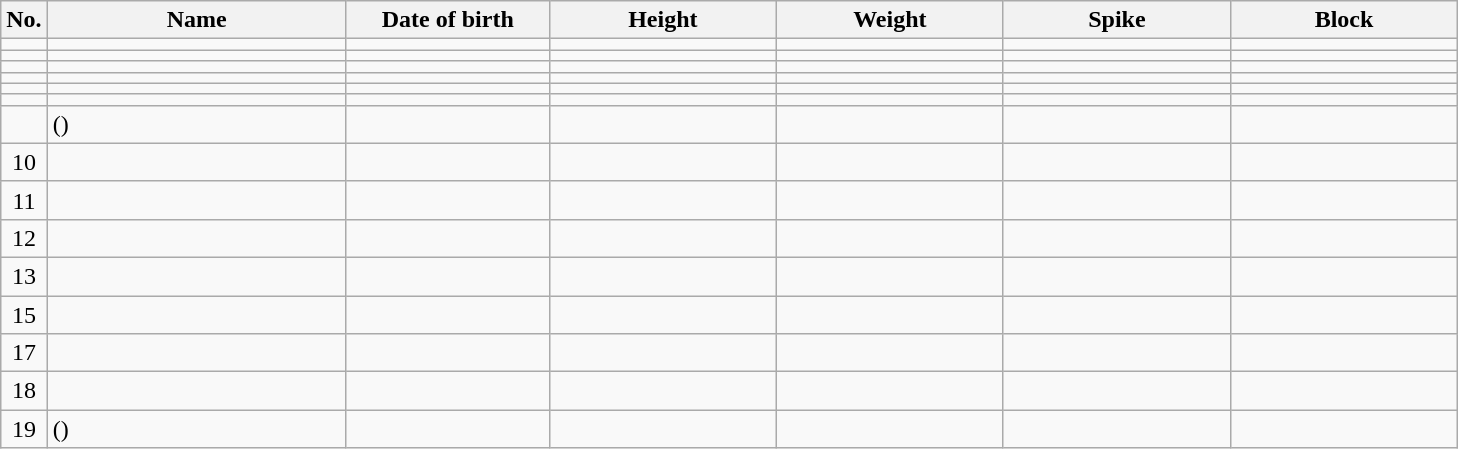<table class="wikitable sortable" style="font-size:100%; text-align:center;">
<tr>
<th>No.</th>
<th style="width:12em">Name</th>
<th style="width:8em">Date of birth</th>
<th style="width:9em">Height</th>
<th style="width:9em">Weight</th>
<th style="width:9em">Spike</th>
<th style="width:9em">Block</th>
</tr>
<tr>
<td></td>
<td align=left> </td>
<td align=right></td>
<td></td>
<td></td>
<td></td>
<td></td>
</tr>
<tr>
<td></td>
<td align=left> </td>
<td align=right></td>
<td></td>
<td></td>
<td></td>
<td></td>
</tr>
<tr>
<td></td>
<td align=left> </td>
<td align=right></td>
<td></td>
<td></td>
<td></td>
<td></td>
</tr>
<tr>
<td></td>
<td align=left> </td>
<td align=right></td>
<td></td>
<td></td>
<td></td>
<td></td>
</tr>
<tr>
<td></td>
<td align=left> </td>
<td align=right></td>
<td></td>
<td></td>
<td></td>
<td></td>
</tr>
<tr>
<td></td>
<td align=left> </td>
<td align=right></td>
<td></td>
<td></td>
<td></td>
<td></td>
</tr>
<tr>
<td></td>
<td align=left>  ()</td>
<td align=right></td>
<td></td>
<td></td>
<td></td>
<td></td>
</tr>
<tr>
<td>10</td>
<td align=left> </td>
<td align=right></td>
<td></td>
<td></td>
<td></td>
<td></td>
</tr>
<tr>
<td>11</td>
<td align=left> </td>
<td align=right></td>
<td></td>
<td></td>
<td></td>
<td></td>
</tr>
<tr>
<td>12</td>
<td align=left> </td>
<td align=right></td>
<td></td>
<td></td>
<td></td>
<td></td>
</tr>
<tr>
<td>13</td>
<td align=left> </td>
<td align=right></td>
<td></td>
<td></td>
<td></td>
<td></td>
</tr>
<tr>
<td>15</td>
<td align=left> </td>
<td align=right></td>
<td></td>
<td></td>
<td></td>
<td></td>
</tr>
<tr>
<td>17</td>
<td align=left> </td>
<td align=right></td>
<td></td>
<td></td>
<td></td>
<td></td>
</tr>
<tr>
<td>18</td>
<td align=left> </td>
<td align=right></td>
<td></td>
<td></td>
<td></td>
<td></td>
</tr>
<tr>
<td>19</td>
<td align=left>  ()</td>
<td align=right></td>
<td></td>
<td></td>
<td></td>
<td></td>
</tr>
</table>
